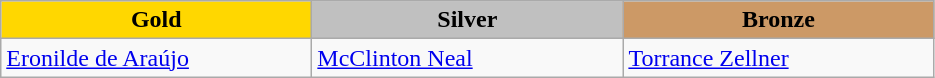<table class="wikitable" style="text-align:left">
<tr align="center">
<td width=200 bgcolor=gold><strong>Gold</strong></td>
<td width=200 bgcolor=silver><strong>Silver</strong></td>
<td width=200 bgcolor=CC9966><strong>Bronze</strong></td>
</tr>
<tr>
<td><a href='#'>Eronilde de Araújo</a><br><em></em></td>
<td><a href='#'>McClinton Neal</a><br><em></em></td>
<td><a href='#'>Torrance Zellner</a><br><em></em></td>
</tr>
</table>
